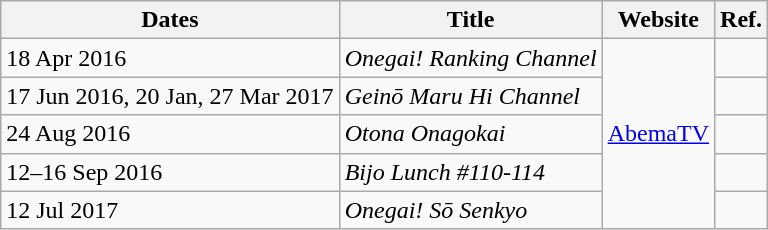<table class="wikitable">
<tr>
<th>Dates</th>
<th>Title</th>
<th>Website</th>
<th>Ref.</th>
</tr>
<tr>
<td>18 Apr 2016</td>
<td><em>Onegai! Ranking Channel</em></td>
<td rowspan="5"><a href='#'>AbemaTV</a></td>
<td></td>
</tr>
<tr>
<td>17 Jun 2016, 20 Jan, 27 Mar 2017</td>
<td><em>Geinō Maru Hi Channel</em></td>
<td></td>
</tr>
<tr>
<td>24 Aug 2016</td>
<td><em>Otona Onagokai</em></td>
<td></td>
</tr>
<tr>
<td>12–16 Sep 2016</td>
<td><em>Bijo Lunch #110-114</em></td>
<td></td>
</tr>
<tr>
<td>12 Jul 2017</td>
<td><em>Onegai! Sō Senkyo</em></td>
<td></td>
</tr>
</table>
